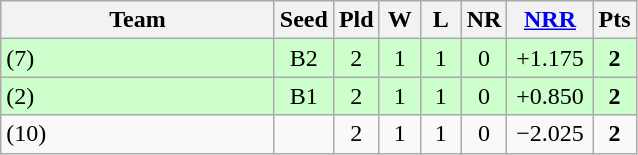<table class="wikitable" style="text-align:center">
<tr>
<th width="175">Team</th>
<th width="25">Seed</th>
<th width="20"><abbr>Pld</abbr></th>
<th width="20"><abbr>W</abbr></th>
<th width="20"><abbr>L</abbr></th>
<th width="20"><abbr>NR</abbr></th>
<th width="50"><abbr><a href='#'>NRR</a></abbr></th>
<th width="20"><abbr>Pts</abbr></th>
</tr>
<tr style="background-color:#ccffcc">
<td style="text-align:left"> (7)</td>
<td>B2</td>
<td>2</td>
<td>1</td>
<td>1</td>
<td>0</td>
<td>+1.175</td>
<td><strong>2</strong></td>
</tr>
<tr style="background-color:#ccffcc">
<td style="text-align:left"> (2)</td>
<td>B1</td>
<td>2</td>
<td>1</td>
<td>1</td>
<td>0</td>
<td>+0.850</td>
<td><strong>2</strong></td>
</tr>
<tr>
<td style="text-align:left"> (10)</td>
<td></td>
<td>2</td>
<td>1</td>
<td>1</td>
<td>0</td>
<td>−2.025</td>
<td><strong>2</strong></td>
</tr>
</table>
